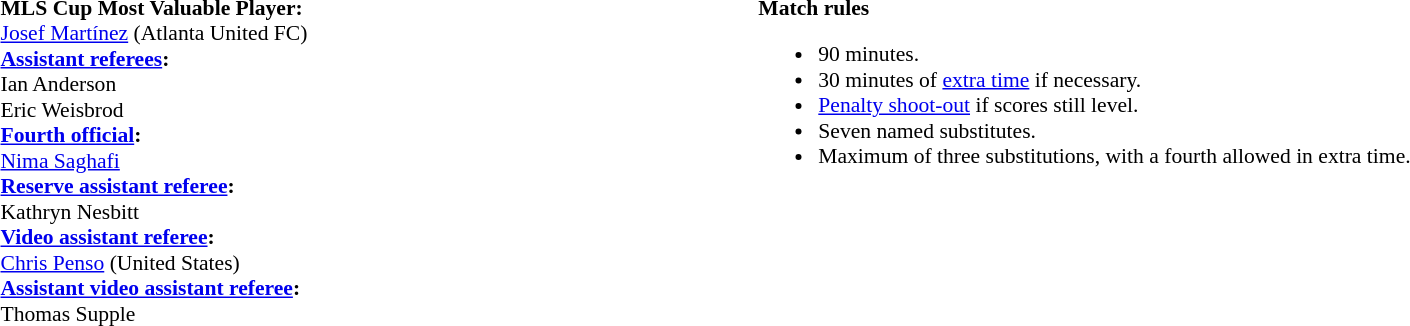<table width=100% style="font-size:90%">
<tr>
<td><br><strong>MLS Cup Most Valuable Player:</strong>
<br><a href='#'>Josef Martínez</a> (Atlanta United FC)<br><strong><a href='#'>Assistant referees</a>:</strong>
<br>Ian Anderson
<br>Eric Weisbrod
<br><strong><a href='#'>Fourth official</a>:</strong>
<br><a href='#'>Nima Saghafi</a>
<br><strong><a href='#'>Reserve assistant referee</a>:</strong>
<br>Kathryn Nesbitt
<br><strong><a href='#'>Video assistant referee</a>:</strong>
<br><a href='#'>Chris Penso</a> (United States)
<br><strong><a href='#'>Assistant video assistant referee</a>:</strong>
<br>Thomas Supple</td>
<td style="width:60%; vertical-align:top;"><br><strong>Match rules</strong><ul><li>90 minutes.</li><li>30 minutes of <a href='#'>extra time</a> if necessary.</li><li><a href='#'>Penalty shoot-out</a> if scores still level.</li><li>Seven named substitutes.</li><li>Maximum of three substitutions, with a fourth allowed in extra time.</li></ul></td>
</tr>
</table>
